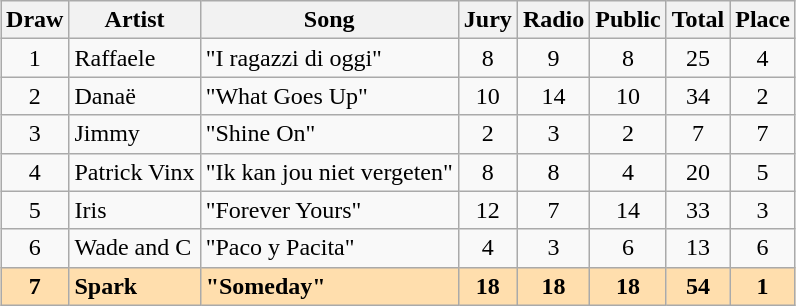<table class="sortable wikitable" style="margin: 1em auto 1em auto; text-align:center;">
<tr>
<th>Draw</th>
<th>Artist</th>
<th>Song</th>
<th>Jury</th>
<th>Radio</th>
<th>Public</th>
<th>Total</th>
<th>Place</th>
</tr>
<tr>
<td>1</td>
<td align="left">Raffaele</td>
<td align="left">"I ragazzi di oggi"</td>
<td>8</td>
<td>9</td>
<td>8</td>
<td>25</td>
<td>4</td>
</tr>
<tr>
<td>2</td>
<td align="left">Danaë</td>
<td align="left">"What Goes Up"</td>
<td>10</td>
<td>14</td>
<td>10</td>
<td>34</td>
<td>2</td>
</tr>
<tr>
<td>3</td>
<td align="left">Jimmy</td>
<td align="left">"Shine On"</td>
<td>2</td>
<td>3</td>
<td>2</td>
<td>7</td>
<td>7</td>
</tr>
<tr>
<td>4</td>
<td align="left">Patrick Vinx</td>
<td align="left">"Ik kan jou niet vergeten"</td>
<td>8</td>
<td>8</td>
<td>4</td>
<td>20</td>
<td>5</td>
</tr>
<tr>
<td>5</td>
<td align="left">Iris</td>
<td align="left">"Forever Yours"</td>
<td>12</td>
<td>7</td>
<td>14</td>
<td>33</td>
<td>3</td>
</tr>
<tr>
<td>6</td>
<td align="left">Wade and C</td>
<td align="left">"Paco y Pacita"</td>
<td>4</td>
<td>3</td>
<td>6</td>
<td>13</td>
<td>6</td>
</tr>
<tr style="font-weight:bold; background:navajowhite;">
<td>7</td>
<td align="left">Spark</td>
<td align="left">"Someday"</td>
<td>18</td>
<td>18</td>
<td>18</td>
<td>54</td>
<td>1</td>
</tr>
</table>
